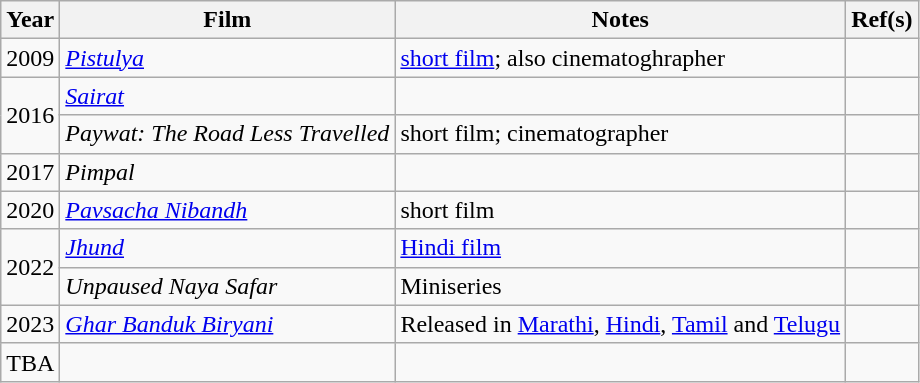<table class="wikitable">
<tr>
<th>Year</th>
<th>Film</th>
<th>Notes</th>
<th>Ref(s)</th>
</tr>
<tr>
<td>2009</td>
<td><em><a href='#'>Pistulya</a></em></td>
<td><a href='#'>short film</a>; also cinematoghrapher</td>
<td></td>
</tr>
<tr>
<td rowspan="2">2016</td>
<td><em><a href='#'>Sairat</a></em></td>
<td></td>
<td></td>
</tr>
<tr>
<td><em>Paywat: The Road Less Travelled</em></td>
<td>short film; cinematographer</td>
<td></td>
</tr>
<tr>
<td>2017</td>
<td><em>Pimpal</em></td>
<td></td>
<td></td>
</tr>
<tr>
<td>2020</td>
<td><em><a href='#'>Pavsacha Nibandh</a></em></td>
<td>short film</td>
<td></td>
</tr>
<tr>
<td rowspan="2">2022</td>
<td><em><a href='#'>Jhund</a></em></td>
<td><a href='#'>Hindi film</a></td>
<td></td>
</tr>
<tr>
<td><em>Unpaused Naya Safar</em></td>
<td>Miniseries</td>
<td></td>
</tr>
<tr>
<td>2023</td>
<td><em><a href='#'>Ghar Banduk Biryani</a></em></td>
<td>Released in <a href='#'>Marathi</a>, <a href='#'>Hindi</a>, <a href='#'>Tamil</a> and <a href='#'>Telugu</a></td>
<td></td>
</tr>
<tr>
<td>TBA</td>
<td></td>
<td></td>
<td></td>
</tr>
</table>
